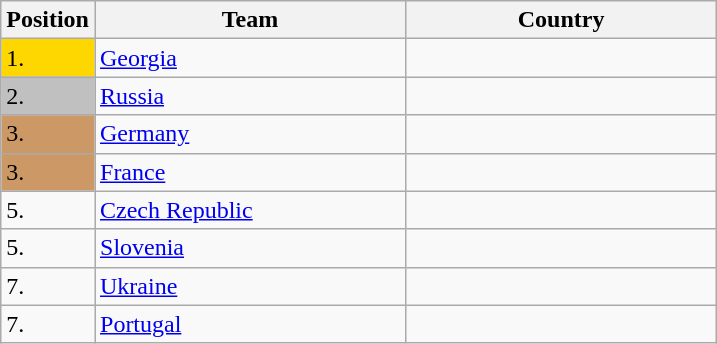<table class=wikitable>
<tr>
<th width=10>Position</th>
<th width=200>Team</th>
<th width=200>Country</th>
</tr>
<tr>
<td bgcolor=gold>1.</td>
<td><a href='#'>Georgia</a></td>
<td></td>
</tr>
<tr>
<td bgcolor="silver">2.</td>
<td><a href='#'>Russia</a></td>
<td></td>
</tr>
<tr>
<td bgcolor="CC9966">3.</td>
<td><a href='#'>Germany</a></td>
<td></td>
</tr>
<tr>
<td bgcolor="CC9966">3.</td>
<td><a href='#'>France</a></td>
<td></td>
</tr>
<tr>
<td>5.</td>
<td><a href='#'>Czech Republic</a></td>
<td></td>
</tr>
<tr>
<td>5.</td>
<td><a href='#'>Slovenia</a></td>
<td></td>
</tr>
<tr>
<td>7.</td>
<td><a href='#'>Ukraine</a></td>
<td></td>
</tr>
<tr>
<td>7.</td>
<td><a href='#'>Portugal</a></td>
<td></td>
</tr>
</table>
